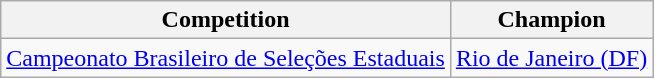<table class="wikitable">
<tr>
<th>Competition</th>
<th>Champion</th>
</tr>
<tr>
<td><a href='#'>Campeonato Brasileiro de Seleções Estaduais</a></td>
<td><a href='#'>Rio de Janeiro (DF)</a></td>
</tr>
</table>
